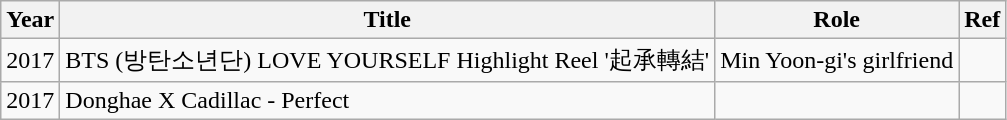<table class="wikitable">
<tr>
<th>Year</th>
<th>Title</th>
<th>Role</th>
<th>Ref</th>
</tr>
<tr>
<td>2017</td>
<td>BTS (방탄소년단) LOVE YOURSELF Highlight Reel '起承轉結'</td>
<td>Min Yoon-gi's girlfriend</td>
<td></td>
</tr>
<tr>
<td>2017</td>
<td>Donghae X Cadillac - Perfect</td>
<td></td>
<td></td>
</tr>
</table>
